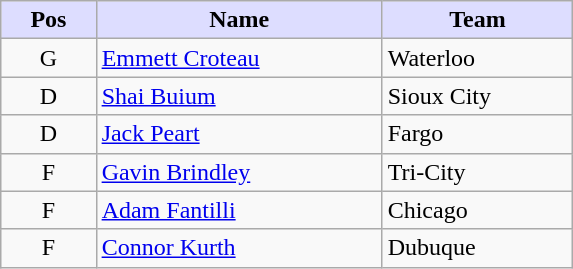<table class="wikitable">
<tr>
<th style="background:#ddf; width:10%;">Pos</th>
<th style="background:#ddf; width:30%;">Name</th>
<th style="background:#ddf; width:20%;">Team</th>
</tr>
<tr>
<td style="text-align:center">G</td>
<td><a href='#'>Emmett Croteau</a></td>
<td>Waterloo</td>
</tr>
<tr>
<td style="text-align:center">D</td>
<td><a href='#'>Shai Buium</a></td>
<td>Sioux City</td>
</tr>
<tr>
<td style="text-align:center">D</td>
<td><a href='#'>Jack Peart</a></td>
<td>Fargo</td>
</tr>
<tr>
<td style="text-align:center">F</td>
<td><a href='#'>Gavin Brindley</a></td>
<td>Tri-City</td>
</tr>
<tr>
<td style="text-align:center">F</td>
<td><a href='#'>Adam Fantilli</a></td>
<td>Chicago</td>
</tr>
<tr>
<td style="text-align:center">F</td>
<td><a href='#'>Connor Kurth</a></td>
<td>Dubuque</td>
</tr>
</table>
